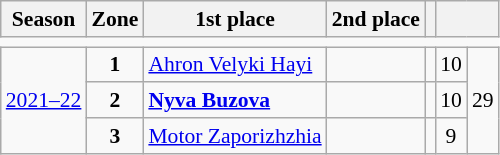<table class="wikitable" align=center style="border:2px black; font-size:90%;">
<tr>
<th>Season</th>
<th>Zone</th>
<th>1st place</th>
<th>2nd place</th>
<th></th>
<th colspan=2></th>
</tr>
<tr>
<td colspan=5 style="border:1px black;"></td>
</tr>
<tr>
<td rowspan=3 align=center><a href='#'>2021–22</a><br></td>
<td align=center><strong>1</strong></td>
<td><a href='#'>Ahron Velyki Hayi</a></td>
<td></td>
<td></td>
<td align=center>10</td>
<td rowspan=6 align=center>29</td>
</tr>
<tr>
<td align=center><strong>2</strong></td>
<td><strong><a href='#'>Nyva Buzova</a></strong></td>
<td></td>
<td></td>
<td align=center>10</td>
</tr>
<tr>
<td align=center><strong>3</strong></td>
<td><a href='#'>Motor Zaporizhzhia</a></td>
<td></td>
<td></td>
<td align=center>9</td>
</tr>
</table>
